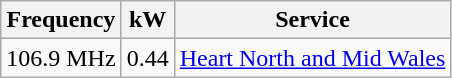<table class="wikitable sortable">
<tr>
<th>Frequency</th>
<th>kW</th>
<th>Service</th>
</tr>
<tr>
<td>106.9 MHz</td>
<td>0.44</td>
<td><a href='#'>Heart North and Mid Wales</a></td>
</tr>
</table>
